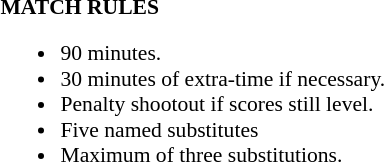<table width=100% style="font-size: 90%">
<tr>
<td width=50% valign=top><br><strong>MATCH RULES</strong><ul><li>90 minutes.</li><li>30 minutes of extra-time if necessary.</li><li>Penalty shootout if scores still level.</li><li>Five named substitutes</li><li>Maximum of three substitutions.</li></ul></td>
</tr>
</table>
